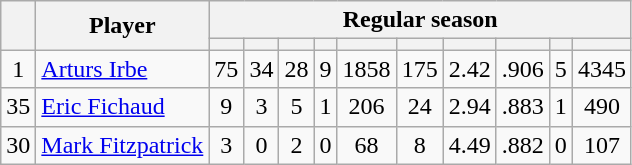<table class="wikitable plainrowheaders" style="text-align:center;">
<tr>
<th scope="col" rowspan="2"></th>
<th scope="col" rowspan="2">Player</th>
<th scope=colgroup colspan=10>Regular season</th>
</tr>
<tr>
<th scope="col"></th>
<th scope="col"></th>
<th scope="col"></th>
<th scope="col"></th>
<th scope="col"></th>
<th scope="col"></th>
<th scope="col"></th>
<th scope="col"></th>
<th scope="col"></th>
<th scope="col"></th>
</tr>
<tr>
<td scope="row">1</td>
<td align="left"><a href='#'>Arturs Irbe</a></td>
<td>75</td>
<td>34</td>
<td>28</td>
<td>9</td>
<td>1858</td>
<td>175</td>
<td>2.42</td>
<td>.906</td>
<td>5</td>
<td>4345</td>
</tr>
<tr>
<td scope="row">35</td>
<td align="left"><a href='#'>Eric Fichaud</a></td>
<td>9</td>
<td>3</td>
<td>5</td>
<td>1</td>
<td>206</td>
<td>24</td>
<td>2.94</td>
<td>.883</td>
<td>1</td>
<td>490</td>
</tr>
<tr>
<td scope="row">30</td>
<td align="left"><a href='#'>Mark Fitzpatrick</a></td>
<td>3</td>
<td>0</td>
<td>2</td>
<td>0</td>
<td>68</td>
<td>8</td>
<td>4.49</td>
<td>.882</td>
<td>0</td>
<td>107</td>
</tr>
</table>
